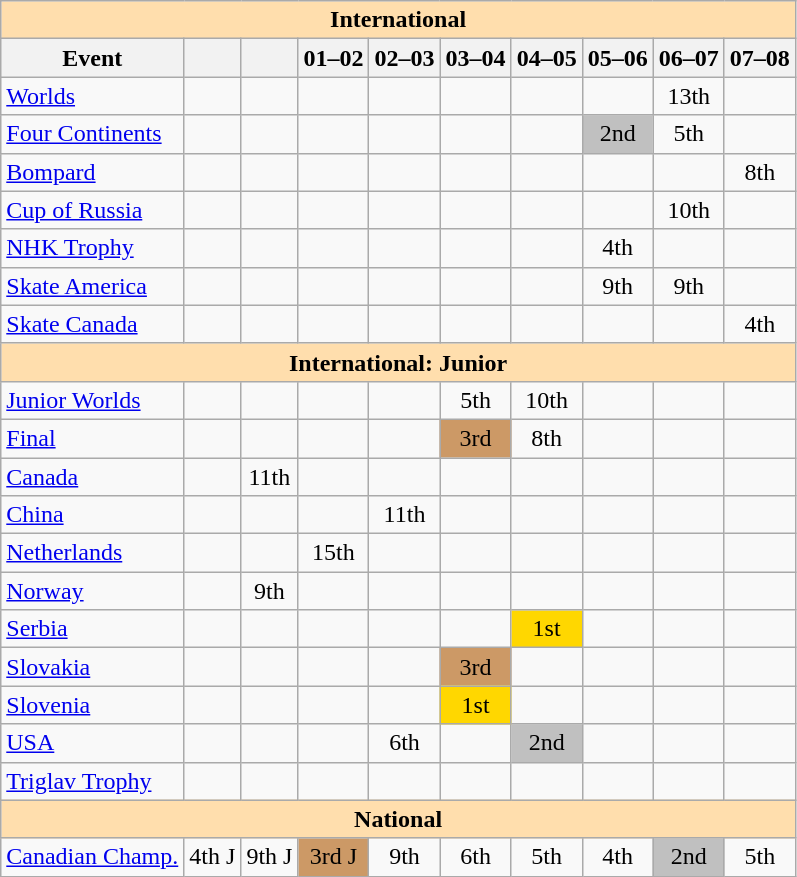<table class="wikitable" style="text-align:center">
<tr>
<th colspan="10" style="background-color: #ffdead; " align="center">International</th>
</tr>
<tr>
<th>Event</th>
<th></th>
<th></th>
<th>01–02</th>
<th>02–03</th>
<th>03–04</th>
<th>04–05</th>
<th>05–06</th>
<th>06–07</th>
<th>07–08</th>
</tr>
<tr>
<td align=left><a href='#'>Worlds</a></td>
<td></td>
<td></td>
<td></td>
<td></td>
<td></td>
<td></td>
<td></td>
<td>13th</td>
<td></td>
</tr>
<tr>
<td align=left><a href='#'>Four Continents</a></td>
<td></td>
<td></td>
<td></td>
<td></td>
<td></td>
<td></td>
<td bgcolor=silver>2nd</td>
<td>5th</td>
<td></td>
</tr>
<tr>
<td align=left> <a href='#'>Bompard</a></td>
<td></td>
<td></td>
<td></td>
<td></td>
<td></td>
<td></td>
<td></td>
<td></td>
<td>8th</td>
</tr>
<tr>
<td align=left> <a href='#'>Cup of Russia</a></td>
<td></td>
<td></td>
<td></td>
<td></td>
<td></td>
<td></td>
<td></td>
<td>10th</td>
<td></td>
</tr>
<tr>
<td align=left> <a href='#'>NHK Trophy</a></td>
<td></td>
<td></td>
<td></td>
<td></td>
<td></td>
<td></td>
<td>4th</td>
<td></td>
<td></td>
</tr>
<tr>
<td align=left> <a href='#'>Skate America</a></td>
<td></td>
<td></td>
<td></td>
<td></td>
<td></td>
<td></td>
<td>9th</td>
<td>9th</td>
<td></td>
</tr>
<tr>
<td align=left> <a href='#'>Skate Canada</a></td>
<td></td>
<td></td>
<td></td>
<td></td>
<td></td>
<td></td>
<td></td>
<td></td>
<td>4th</td>
</tr>
<tr>
<th colspan="10" style="background-color: #ffdead; " align="center">International: Junior</th>
</tr>
<tr>
<td align=left><a href='#'>Junior Worlds</a></td>
<td></td>
<td></td>
<td></td>
<td></td>
<td>5th</td>
<td>10th</td>
<td></td>
<td></td>
<td></td>
</tr>
<tr>
<td align=left> <a href='#'>Final</a></td>
<td></td>
<td></td>
<td></td>
<td></td>
<td bgcolor=cc9966>3rd</td>
<td>8th</td>
<td></td>
<td></td>
<td></td>
</tr>
<tr>
<td align=left> <a href='#'>Canada</a></td>
<td></td>
<td>11th</td>
<td></td>
<td></td>
<td></td>
<td></td>
<td></td>
<td></td>
<td></td>
</tr>
<tr>
<td align=left> <a href='#'>China</a></td>
<td></td>
<td></td>
<td></td>
<td>11th</td>
<td></td>
<td></td>
<td></td>
<td></td>
<td></td>
</tr>
<tr>
<td align=left> <a href='#'>Netherlands</a></td>
<td></td>
<td></td>
<td>15th</td>
<td></td>
<td></td>
<td></td>
<td></td>
<td></td>
<td></td>
</tr>
<tr>
<td align=left> <a href='#'>Norway</a></td>
<td></td>
<td>9th</td>
<td></td>
<td></td>
<td></td>
<td></td>
<td></td>
<td></td>
<td></td>
</tr>
<tr>
<td align=left> <a href='#'>Serbia</a></td>
<td></td>
<td></td>
<td></td>
<td></td>
<td></td>
<td bgcolor=gold>1st</td>
<td></td>
<td></td>
<td></td>
</tr>
<tr>
<td align=left> <a href='#'>Slovakia</a></td>
<td></td>
<td></td>
<td></td>
<td></td>
<td bgcolor=cc9966>3rd</td>
<td></td>
<td></td>
<td></td>
<td></td>
</tr>
<tr>
<td align=left> <a href='#'>Slovenia</a></td>
<td></td>
<td></td>
<td></td>
<td></td>
<td bgcolor=gold>1st</td>
<td></td>
<td></td>
<td></td>
<td></td>
</tr>
<tr>
<td align=left> <a href='#'>USA</a></td>
<td></td>
<td></td>
<td></td>
<td>6th</td>
<td></td>
<td bgcolor=silver>2nd</td>
<td></td>
<td></td>
<td></td>
</tr>
<tr>
<td align=left><a href='#'>Triglav Trophy</a></td>
<td></td>
<td></td>
<td></td>
<td></td>
<td></td>
<td></td>
<td></td>
<td></td>
<td></td>
</tr>
<tr>
<th colspan="10" style="background-color: #ffdead; " align="center">National</th>
</tr>
<tr>
<td align=left><a href='#'>Canadian Champ.</a></td>
<td>4th J</td>
<td>9th J</td>
<td bgcolor="cc9966">3rd J</td>
<td>9th</td>
<td>6th</td>
<td>5th</td>
<td>4th</td>
<td bgcolor=silver>2nd</td>
<td>5th</td>
</tr>
</table>
